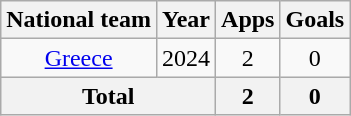<table class="wikitable" style="text-align: center;">
<tr>
<th>National team</th>
<th>Year</th>
<th>Apps</th>
<th>Goals</th>
</tr>
<tr>
<td rowspan="1"><a href='#'>Greece</a></td>
<td>2024</td>
<td>2</td>
<td>0</td>
</tr>
<tr>
<th colspan="2">Total</th>
<th>2</th>
<th>0</th>
</tr>
</table>
